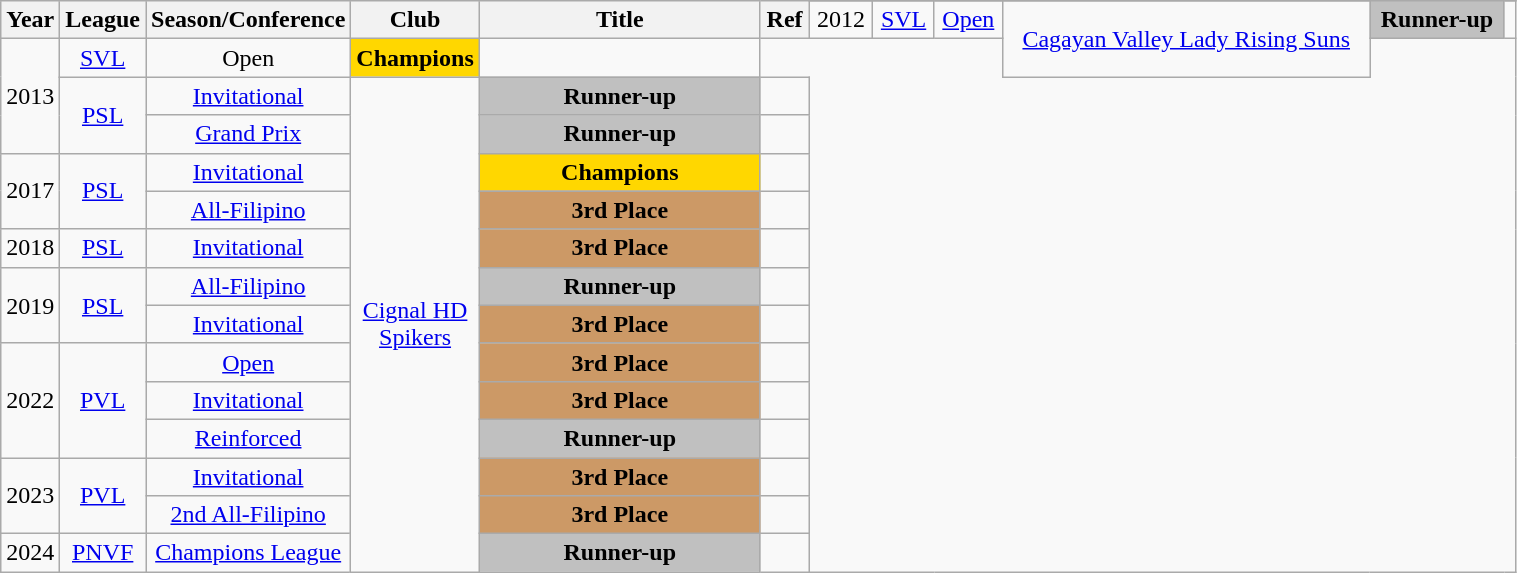<table class="wikitable sortable" style="text-align:center" width="80%">
<tr>
<th style="width:5px;" rowspan="2">Year</th>
<th style="width:25px;" rowspan="2">League</th>
<th style="width:100px;" rowspan="2">Season/Conference</th>
<th style="width:25px;" rowspan="2">Club</th>
<th style="width:180px;" rowspan="2">Title</th>
<th style="width:25px;" rowspan="2">Ref</th>
</tr>
<tr>
<td>2012</td>
<td><a href='#'>SVL</a></td>
<td><a href='#'>Open</a></td>
<td rowspan="2"><a href='#'>Cagayan Valley Lady Rising Suns</a></td>
<td style="background:silver"><strong>Runner-up</strong></td>
<td></td>
</tr>
<tr>
<td rowspan="3">2013</td>
<td><a href='#'>SVL</a></td>
<td>Open</td>
<td style="background:gold"><strong>Champions</strong></td>
<td></td>
</tr>
<tr>
<td rowspan="2"><a href='#'>PSL</a></td>
<td><a href='#'>Invitational</a></td>
<td rowspan="13"><a href='#'>Cignal HD Spikers</a></td>
<td style="background:silver;"><strong>Runner-up</strong></td>
<td></td>
</tr>
<tr>
<td><a href='#'>Grand Prix</a></td>
<td style="background:silver;"><strong>Runner-up</strong></td>
<td></td>
</tr>
<tr>
<td rowspan="2">2017</td>
<td rowspan="2"><a href='#'>PSL</a></td>
<td><a href='#'>Invitational</a></td>
<td style="background:gold"><strong>Champions</strong></td>
<td></td>
</tr>
<tr>
<td><a href='#'>All-Filipino</a></td>
<td style="background:#c96;"><strong>3rd Place</strong></td>
<td></td>
</tr>
<tr>
<td>2018</td>
<td><a href='#'>PSL</a></td>
<td><a href='#'>Invitational</a></td>
<td style="background:#c96;"><strong>3rd Place</strong></td>
<td></td>
</tr>
<tr>
<td rowspan="2">2019</td>
<td rowspan="2"><a href='#'>PSL</a></td>
<td><a href='#'>All-Filipino</a></td>
<td style="background:silver;"><strong>Runner-up</strong></td>
<td></td>
</tr>
<tr>
<td><a href='#'>Invitational</a></td>
<td style="background:#c96;"><strong>3rd Place</strong></td>
<td></td>
</tr>
<tr>
<td rowspan="3">2022</td>
<td rowspan="3"><a href='#'>PVL</a></td>
<td><a href='#'>Open</a></td>
<td style="background:#c96;"><strong>3rd Place</strong></td>
<td></td>
</tr>
<tr>
<td><a href='#'>Invitational</a></td>
<td style="background:#c96;"><strong>3rd Place</strong></td>
<td></td>
</tr>
<tr>
<td><a href='#'>Reinforced</a></td>
<td style="background:silver;"><strong>Runner-up</strong></td>
<td></td>
</tr>
<tr>
<td rowspan="2">2023</td>
<td rowspan=2><a href='#'>PVL</a></td>
<td><a href='#'>Invitational</a></td>
<td style="background:#c96;"><strong>3rd Place</strong></td>
<td></td>
</tr>
<tr>
<td><a href='#'>2nd All-Filipino</a></td>
<td style="background:#c96;"><strong>3rd Place</strong></td>
<td></td>
</tr>
<tr>
<td>2024</td>
<td><a href='#'>PNVF</a></td>
<td><a href='#'>Champions League</a></td>
<td style="background:silver;"><strong>Runner-up</strong></td>
<td></td>
</tr>
</table>
